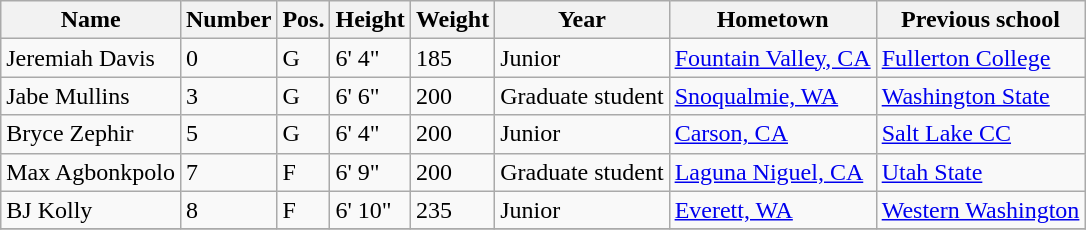<table class="wikitable sortable" border="1">
<tr align=center>
<th style=>Name</th>
<th style=>Number</th>
<th style=>Pos.</th>
<th style=>Height</th>
<th style=>Weight</th>
<th style=>Year</th>
<th style=>Hometown</th>
<th style=>Previous school</th>
</tr>
<tr>
<td>Jeremiah Davis</td>
<td>0</td>
<td>G</td>
<td>6' 4"</td>
<td>185</td>
<td>Junior</td>
<td><a href='#'>Fountain Valley, CA</a></td>
<td><a href='#'>Fullerton College</a></td>
</tr>
<tr>
<td>Jabe Mullins</td>
<td>3</td>
<td>G</td>
<td>6' 6"</td>
<td>200</td>
<td>Graduate student</td>
<td><a href='#'>Snoqualmie, WA</a></td>
<td><a href='#'>Washington State</a></td>
</tr>
<tr>
<td>Bryce Zephir</td>
<td>5</td>
<td>G</td>
<td>6' 4"</td>
<td>200</td>
<td>Junior</td>
<td><a href='#'>Carson, CA</a></td>
<td><a href='#'>Salt Lake CC</a></td>
</tr>
<tr>
<td>Max Agbonkpolo</td>
<td>7</td>
<td>F</td>
<td>6' 9"</td>
<td>200</td>
<td>Graduate student</td>
<td><a href='#'>Laguna Niguel, CA</a></td>
<td><a href='#'>Utah State</a></td>
</tr>
<tr>
<td>BJ Kolly</td>
<td>8</td>
<td>F</td>
<td>6' 10"</td>
<td>235</td>
<td>Junior</td>
<td><a href='#'>Everett, WA</a></td>
<td><a href='#'>Western Washington</a></td>
</tr>
<tr>
</tr>
</table>
